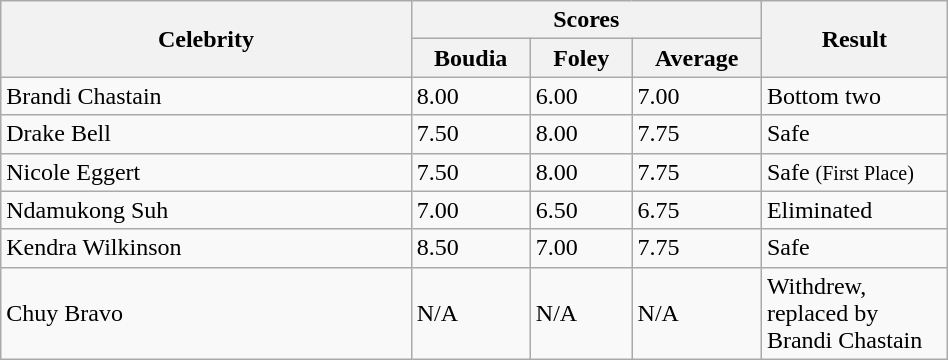<table class="wikitable" width="50%">
<tr>
<th width="25%" rowspan="2">Celebrity</th>
<th width="15%" colspan="3">Scores</th>
<th width="10%" rowspan="2">Result</th>
</tr>
<tr>
<th width="5%">Boudia</th>
<th width="5%">Foley</th>
<th width="5%">Average</th>
</tr>
<tr>
<td>Brandi Chastain</td>
<td>8.00</td>
<td>6.00</td>
<td>7.00</td>
<td>Bottom two</td>
</tr>
<tr>
<td>Drake Bell</td>
<td>7.50</td>
<td>8.00</td>
<td>7.75</td>
<td>Safe</td>
</tr>
<tr>
<td>Nicole Eggert</td>
<td>7.50</td>
<td>8.00</td>
<td>7.75</td>
<td>Safe <small>(First Place)</small></td>
</tr>
<tr>
<td>Ndamukong Suh</td>
<td>7.00</td>
<td>6.50</td>
<td>6.75</td>
<td>Eliminated</td>
</tr>
<tr>
<td>Kendra Wilkinson</td>
<td>8.50</td>
<td>7.00</td>
<td>7.75</td>
<td>Safe</td>
</tr>
<tr>
<td>Chuy Bravo</td>
<td>N/A</td>
<td>N/A</td>
<td>N/A</td>
<td>Withdrew, replaced by Brandi Chastain</td>
</tr>
</table>
